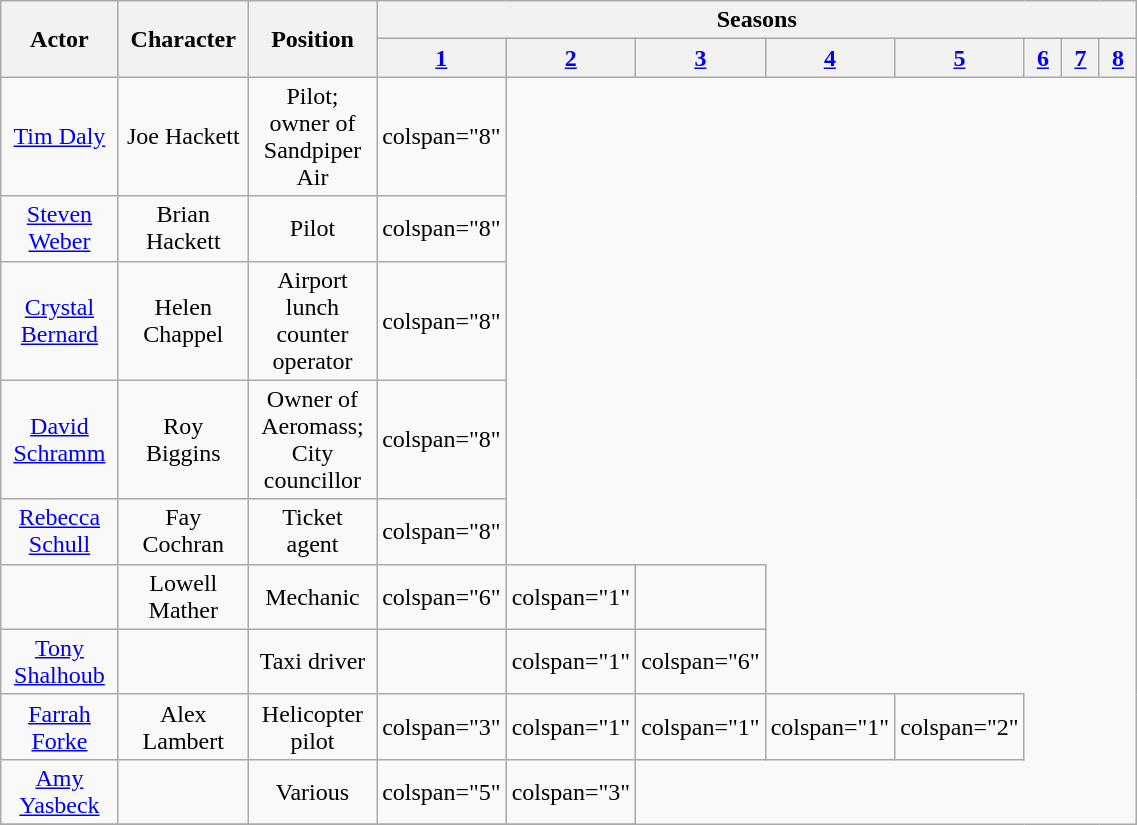<table class="wikitable plainrowheaders" style="text-align:center; width:60%;">
<tr>
<th scope="col" rowspan="2" style="width:14%;">Actor</th>
<th scope="col" rowspan="2" style="width:15%;">Character</th>
<th scope="col" rowspan="2" style="width:15%;">Position</th>
<th scope="col" colspan="8" style="width:56%;">Seasons</th>
</tr>
<tr>
<th scope="col" style="width:7%;"><a href='#'>1</a></th>
<th scope="col" style="width:7%;"><a href='#'>2</a></th>
<th scope="col" style="width:7%;"><a href='#'>3</a></th>
<th scope="col" style="width:7%;"><a href='#'>4</a></th>
<th scope="col" style="width:7%;"><a href='#'>5</a></th>
<th scope="col" style="width:7%;"><a href='#'>6</a></th>
<th scope="col" style="width:7%;"><a href='#'>7</a></th>
<th scope="col" style="width:7%;"><a href='#'>8</a></th>
</tr>
<tr>
<td scope="row"><a href='#'>Tim Daly</a></td>
<td>Joe Hackett</td>
<td>Pilot; owner of Sandpiper Air</td>
<td>colspan="8" </td>
</tr>
<tr>
<td scope="row"><a href='#'>Steven Weber</a></td>
<td>Brian Hackett</td>
<td>Pilot</td>
<td>colspan="8" </td>
</tr>
<tr>
<td scope="row"><a href='#'>Crystal Bernard</a></td>
<td>Helen Chappel</td>
<td>Airport lunch counter operator</td>
<td>colspan="8" </td>
</tr>
<tr>
<td scope="row"><a href='#'>David Schramm</a></td>
<td>Roy Biggins</td>
<td>Owner of Aeromass; City councillor</td>
<td>colspan="8" </td>
</tr>
<tr>
<td scope="row"><a href='#'>Rebecca Schull</a></td>
<td>Fay Cochran</td>
<td>Ticket agent</td>
<td>colspan="8" </td>
</tr>
<tr>
<td scope="row"></td>
<td>Lowell Mather</td>
<td>Mechanic</td>
<td>colspan="6" </td>
<td>colspan="1" </td>
<td></td>
</tr>
<tr>
<td scope="row"><a href='#'>Tony Shalhoub</a></td>
<td></td>
<td>Taxi driver</td>
<td></td>
<td>colspan="1" </td>
<td>colspan="6" </td>
</tr>
<tr>
<td scope="row"><a href='#'>Farrah Forke</a></td>
<td>Alex Lambert</td>
<td>Helicopter pilot</td>
<td>colspan="3" </td>
<td>colspan="1" </td>
<td>colspan="1" </td>
<td>colspan="1" </td>
<td>colspan="2" </td>
</tr>
<tr>
<td scope="row"><a href='#'>Amy Yasbeck</a></td>
<td></td>
<td>Various</td>
<td>colspan="5" </td>
<td>colspan="3" </td>
</tr>
<tr>
</tr>
</table>
